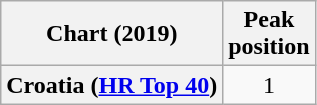<table class="wikitable plainrowheaders" style="text-align:center;">
<tr>
<th>Chart (2019)</th>
<th>Peak<br>position</th>
</tr>
<tr>
<th scope="row">Croatia (<a href='#'>HR Top 40</a>)</th>
<td>1</td>
</tr>
</table>
